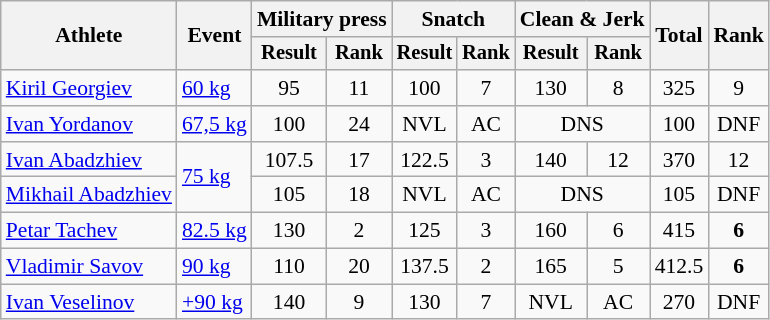<table class="wikitable" style="font-size:90%">
<tr>
<th rowspan="2">Athlete</th>
<th rowspan="2">Event</th>
<th colspan="2">Military press</th>
<th colspan="2">Snatch</th>
<th colspan="2">Clean & Jerk</th>
<th rowspan="2">Total</th>
<th rowspan="2">Rank</th>
</tr>
<tr style="font-size:95%">
<th>Result</th>
<th>Rank</th>
<th>Result</th>
<th>Rank</th>
<th>Result</th>
<th>Rank</th>
</tr>
<tr align=center>
<td align=left><a href='#'>Kiril Georgiev</a></td>
<td style="text-align:left;" rowspan="1"><a href='#'>60 kg</a></td>
<td>95</td>
<td>11</td>
<td>100</td>
<td>7</td>
<td>130</td>
<td>8</td>
<td>325</td>
<td>9</td>
</tr>
<tr align=center>
<td align=left><a href='#'>Ivan Yordanov</a></td>
<td style="text-align:left;" rowspan="1"><a href='#'>67,5 kg</a></td>
<td>100</td>
<td>24</td>
<td>NVL</td>
<td>AC</td>
<td style="text-align:center;" colspan="2">DNS</td>
<td>100</td>
<td>DNF</td>
</tr>
<tr align=center>
<td align=left><a href='#'>Ivan Abadzhiev</a></td>
<td style="text-align:left;" rowspan="2"><a href='#'>75 kg</a></td>
<td>107.5</td>
<td>17</td>
<td>122.5</td>
<td>3</td>
<td>140</td>
<td>12</td>
<td>370</td>
<td>12</td>
</tr>
<tr align=center>
<td align=left><a href='#'>Mikhail Abadzhiev</a></td>
<td>105</td>
<td>18</td>
<td>NVL</td>
<td>AC</td>
<td style="text-align:center;" colspan="2">DNS</td>
<td>105</td>
<td>DNF</td>
</tr>
<tr align=center>
<td align=left><a href='#'>Petar Tachev</a></td>
<td style="text-align:left;" rowspan="1"><a href='#'>82.5 kg</a></td>
<td>130</td>
<td>2</td>
<td>125</td>
<td>3</td>
<td>160</td>
<td>6</td>
<td>415</td>
<td><strong>6</strong></td>
</tr>
<tr align=center>
<td align=left><a href='#'>Vladimir Savov</a></td>
<td style="text-align:left;" rowspan="1"><a href='#'>90 kg</a></td>
<td>110</td>
<td>20</td>
<td>137.5</td>
<td>2</td>
<td>165</td>
<td>5</td>
<td>412.5</td>
<td><strong>6</strong></td>
</tr>
<tr align=center>
<td align=left><a href='#'>Ivan Veselinov</a></td>
<td style="text-align:left;" rowspan="1"><a href='#'>+90 kg</a></td>
<td>140</td>
<td>9</td>
<td>130</td>
<td>7</td>
<td>NVL</td>
<td>AC</td>
<td>270</td>
<td>DNF</td>
</tr>
</table>
